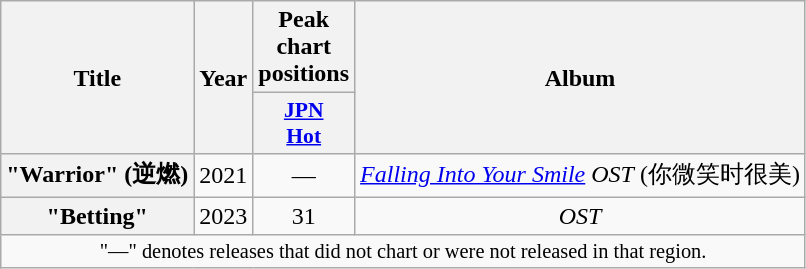<table class="wikitable plainrowheaders" style="text-align:center">
<tr>
<th scope="col" rowspan="2">Title</th>
<th scope="col" rowspan="2">Year</th>
<th colspan="1" scope="col">Peak chart positions</th>
<th scope="col" rowspan="2">Album</th>
</tr>
<tr>
<th scope="col" style="font-size:90%; width:3em"><a href='#'>JPN<br>Hot</a><br></th>
</tr>
<tr>
<th scope="row">"Warrior" (逆燃) <br> </th>
<td>2021</td>
<td>—</td>
<td><em><a href='#'>Falling Into Your Smile</a> OST</em> (你微笑时很美)</td>
</tr>
<tr>
<th scope="row">"Betting" <br></th>
<td>2023</td>
<td>31</td>
<td><em> OST</em></td>
</tr>
<tr>
<td colspan="4" style="font-size:85%">"—" denotes releases that did not chart or were not released in that region.</td>
</tr>
</table>
